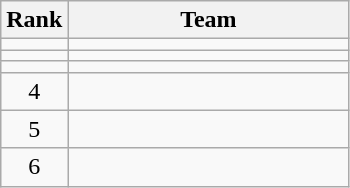<table class=wikitable style="text-align:center;">
<tr>
<th>Rank</th>
<th width=180>Team</th>
</tr>
<tr>
<td></td>
<td align=left></td>
</tr>
<tr>
<td></td>
<td align=left></td>
</tr>
<tr>
<td></td>
<td align=left></td>
</tr>
<tr>
<td>4</td>
<td align=left></td>
</tr>
<tr>
<td>5</td>
<td align=left></td>
</tr>
<tr>
<td>6</td>
<td align=left></td>
</tr>
</table>
